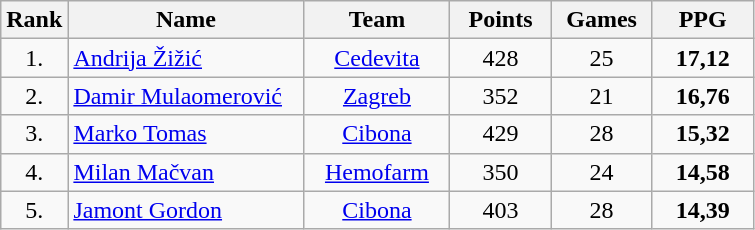<table class="wikitable" style="text-align: center;">
<tr>
<th>Rank</th>
<th width="150">Name</th>
<th width="90">Team</th>
<th width="60">Points</th>
<th width="60">Games</th>
<th width="60">PPG</th>
</tr>
<tr>
<td>1.</td>
<td align="left"> <a href='#'>Andrija Žižić</a></td>
<td><a href='#'>Cedevita</a></td>
<td>428</td>
<td>25</td>
<td><strong>17,12</strong></td>
</tr>
<tr>
<td>2.</td>
<td align="left"> <a href='#'>Damir Mulaomerović</a></td>
<td><a href='#'>Zagreb</a></td>
<td>352</td>
<td>21</td>
<td><strong>16,76</strong></td>
</tr>
<tr>
<td>3.</td>
<td align="left"> <a href='#'>Marko Tomas</a></td>
<td><a href='#'>Cibona</a></td>
<td>429</td>
<td>28</td>
<td><strong>15,32</strong></td>
</tr>
<tr>
<td>4.</td>
<td align="left"> <a href='#'>Milan Mačvan</a></td>
<td><a href='#'>Hemofarm</a></td>
<td>350</td>
<td>24</td>
<td><strong>14,58</strong></td>
</tr>
<tr>
<td>5.</td>
<td align="left"> <a href='#'>Jamont Gordon</a></td>
<td><a href='#'>Cibona</a></td>
<td>403</td>
<td>28</td>
<td><strong>14,39</strong></td>
</tr>
</table>
